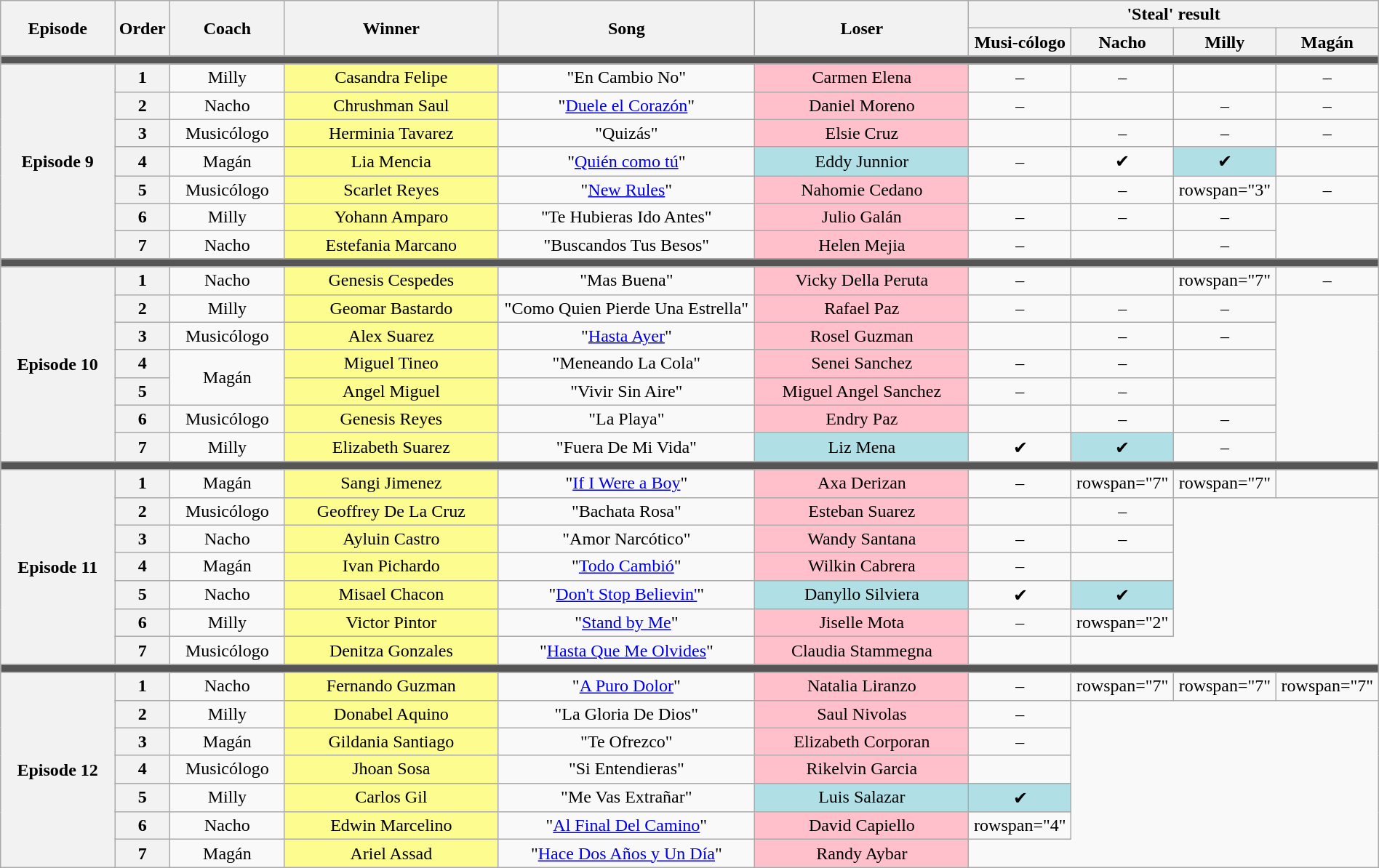<table class="wikitable" style="text-align:center; width:100%">
<tr>
<th rowspan="2" style="width:08%">Episode</th>
<th rowspan="2" style="width:02%">Order</th>
<th rowspan="2" style="width:08%">Coach</th>
<th rowspan="2" style="width:15%">Winner</th>
<th rowspan="2" style="width:18%">Song</th>
<th rowspan="2" style="width:15%">Loser</th>
<th colspan="4" style="width:20%">'Steal' result</th>
</tr>
<tr>
<th style="width:05%">Musi-cólogo</th>
<th style="width:05%">Nacho</th>
<th style="width:05%">Milly</th>
<th style="width:05%">Magán</th>
</tr>
<tr>
<td colspan="10" style="background:#555"></td>
</tr>
<tr>
<th rowspan="7">Episode 9<br></th>
<th>1</th>
<td>Milly</td>
<td style="background:#fdfc8f">Casandra Felipe</td>
<td>"En Cambio No"</td>
<td style="background: pink">Carmen Elena</td>
<td>–</td>
<td>–</td>
<td></td>
<td>–</td>
</tr>
<tr>
<th>2</th>
<td>Nacho</td>
<td style="background:#fdfc8f">Chrushman Saul</td>
<td>"<a href='#'>Duele el Corazón</a>"</td>
<td style="background: pink">Daniel Moreno</td>
<td>–</td>
<td></td>
<td>–</td>
<td>–</td>
</tr>
<tr>
<th>3</th>
<td>Musicólogo</td>
<td style="background:#fdfc8f">Herminia Tavarez</td>
<td>"Quizás"</td>
<td style="background: pink">Elsie Cruz</td>
<td></td>
<td>–</td>
<td>–</td>
<td>–</td>
</tr>
<tr>
<th>4</th>
<td>Magán</td>
<td style="background:#fdfc8f">Lia Mencia</td>
<td>"<a href='#'>Quién como tú</a>"</td>
<td style="background:#b0e0e6">Eddy Junnior</td>
<td>–</td>
<td>✔</td>
<td style="background:#b0e0e6">✔</td>
<td></td>
</tr>
<tr>
<th>5</th>
<td>Musicólogo</td>
<td style="background:#fdfc8f">Scarlet Reyes</td>
<td>"<a href='#'>New Rules</a>"</td>
<td style="background: pink">Nahomie Cedano</td>
<td></td>
<td>–</td>
<td>rowspan="3" </td>
<td>–</td>
</tr>
<tr>
<th>6</th>
<td>Milly</td>
<td style="background:#fdfc8f">Yohann Amparo</td>
<td>"Te Hubieras Ido Antes"</td>
<td style="background: pink">Julio Galán</td>
<td>–</td>
<td>–</td>
<td>–</td>
</tr>
<tr>
<th>7</th>
<td>Nacho</td>
<td style="background:#fdfc8f">Estefania Marcano</td>
<td>"Buscandos Tus Besos"</td>
<td style="background: pink">Helen Mejia</td>
<td>–</td>
<td></td>
<td>–</td>
</tr>
<tr>
<td colspan="10" style="background:#555"></td>
</tr>
<tr>
<th rowspan="7">Episode 10<br></th>
<th>1</th>
<td>Nacho</td>
<td style="background:#fdfc8f">Genesis Cespedes</td>
<td>"Mas Buena"</td>
<td style="background: pink">Vicky Della Peruta</td>
<td>–</td>
<td></td>
<td>rowspan="7" </td>
<td>–</td>
</tr>
<tr>
<th>2</th>
<td>Milly</td>
<td style="background:#fdfc8f">Geomar Bastardo</td>
<td>"Como Quien Pierde Una Estrella"</td>
<td style="background: pink">Rafael Paz</td>
<td>–</td>
<td>–</td>
<td>–</td>
</tr>
<tr>
<th>3</th>
<td>Musicólogo</td>
<td style="background:#fdfc8f">Alex Suarez</td>
<td>"<a href='#'>Hasta Ayer</a>"</td>
<td style="background: pink">Rosel Guzman</td>
<td></td>
<td>–</td>
<td>–</td>
</tr>
<tr>
<th>4</th>
<td rowspan="2">Magán</td>
<td style="background:#fdfc8f">Miguel Tineo</td>
<td>"Meneando La Cola"</td>
<td style="background:pink">Senei Sanchez</td>
<td>–</td>
<td>–</td>
<td></td>
</tr>
<tr>
<th>5</th>
<td style="background:#fdfc8f">Angel Miguel</td>
<td>"Vivir Sin Aire"</td>
<td style="background: pink">Miguel Angel Sanchez</td>
<td>–</td>
<td>–</td>
<td></td>
</tr>
<tr>
<th>6</th>
<td>Musicólogo</td>
<td style="background:#fdfc8f">Genesis Reyes</td>
<td>"La Playa"</td>
<td style="background: pink">Endry Paz</td>
<td></td>
<td>–</td>
<td>–</td>
</tr>
<tr>
<th>7</th>
<td>Milly</td>
<td style="background:#fdfc8f">Elizabeth Suarez</td>
<td>"Fuera De Mi Vida"</td>
<td style="background:#b0e0e6">Liz Mena</td>
<td>✔</td>
<td style="background:#b0e0e6">✔</td>
<td>–</td>
</tr>
<tr>
<td colspan="10" style="background:#555"></td>
</tr>
<tr>
<th rowspan="7">Episode 11<br></th>
<th>1</th>
<td>Magán</td>
<td style="background:#fdfc8f">Sangi Jimenez</td>
<td>"<a href='#'>If I Were a Boy</a>"</td>
<td style="background:pink">Axa Derizan</td>
<td>–</td>
<td>rowspan="7" </td>
<td>rowspan="7" </td>
<td></td>
</tr>
<tr>
<th>2</th>
<td>Musicólogo</td>
<td style="background:#fdfc8f">Geoffrey De La Cruz</td>
<td>"Bachata Rosa"</td>
<td style="background:pink">Esteban Suarez</td>
<td></td>
<td>–</td>
</tr>
<tr>
<th>3</th>
<td>Nacho</td>
<td style="background:#fdfc8f">Ayluin Castro</td>
<td>"Amor Narcótico"</td>
<td style="background:pink">Wandy Santana</td>
<td>–</td>
<td>–</td>
</tr>
<tr>
<th>4</th>
<td>Magán</td>
<td style="background:#fdfc8f">Ivan Pichardo</td>
<td>"<a href='#'>Todo Cambió</a>"</td>
<td style="background:pink">Wilkin Cabrera</td>
<td>–</td>
<td></td>
</tr>
<tr>
<th>5</th>
<td>Nacho</td>
<td style="background:#fdfc8f">Misael Chacon</td>
<td>"<a href='#'>Don't Stop Believin'</a>"</td>
<td style="background:#b0e0e6">Danyllo Silviera</td>
<td>✔</td>
<td style="background:#b0e0e6">✔</td>
</tr>
<tr>
<th>6</th>
<td>Milly</td>
<td style="background:#fdfc8f">Victor Pintor</td>
<td>"<a href='#'>Stand by Me</a>"</td>
<td style="background:pink">Jiselle Mota</td>
<td>–</td>
<td>rowspan="2" </td>
</tr>
<tr>
<th>7</th>
<td>Musicólogo</td>
<td style="background:#fdfc8f">Denitza Gonzales</td>
<td>"<a href='#'>Hasta Que Me Olvides</a>"</td>
<td style="background:pink">Claudia Stammegna</td>
<td></td>
</tr>
<tr>
<td colspan="10" style="background:#555"></td>
</tr>
<tr>
<th rowspan="7">Episode 12<br></th>
<th>1</th>
<td>Nacho</td>
<td style="background:#fdfc8f">Fernando Guzman</td>
<td>"<a href='#'>A Puro Dolor</a>"</td>
<td style="background:pink">Natalia Liranzo</td>
<td>–</td>
<td>rowspan="7" </td>
<td>rowspan="7" </td>
<td>rowspan="7" </td>
</tr>
<tr>
<th>2</th>
<td>Milly</td>
<td style="background:#fdfc8f">Donabel Aquino</td>
<td>"La Gloria De Dios"</td>
<td style="background:pink">Saul Nivolas</td>
<td>–</td>
</tr>
<tr>
<th>3</th>
<td>Magán</td>
<td style="background:#fdfc8f">Gildania Santiago</td>
<td>"Te Ofrezco"</td>
<td style="background:pink">Elizabeth Corporan</td>
<td>–</td>
</tr>
<tr>
<th>4</th>
<td>Musicólogo</td>
<td style="background:#fdfc8f">Jhoan Sosa</td>
<td>"Si Entendieras"</td>
<td style="background:pink">Rikelvin Garcia</td>
<td></td>
</tr>
<tr>
<th>5</th>
<td>Milly</td>
<td style="background:#fdfc8f">Carlos Gil</td>
<td>"Me Vas Extrañar"</td>
<td style="background:#b0e0e6">Luis Salazar</td>
<td style="background:#b0e0e6">✔</td>
</tr>
<tr>
<th>6</th>
<td>Nacho</td>
<td style="background:#fdfc8f">Edwin Marcelino</td>
<td>"<a href='#'>Al Final Del Camino</a>"</td>
<td style="background:pink">David Capiello</td>
<td>rowspan="4" </td>
</tr>
<tr>
<th>7</th>
<td>Magán</td>
<td style="background:#fdfc8f">Ariel Assad</td>
<td>"<a href='#'>Hace Dos Años y Un Día</a>"</td>
<td style="background:pink">Randy Aybar</td>
</tr>
</table>
